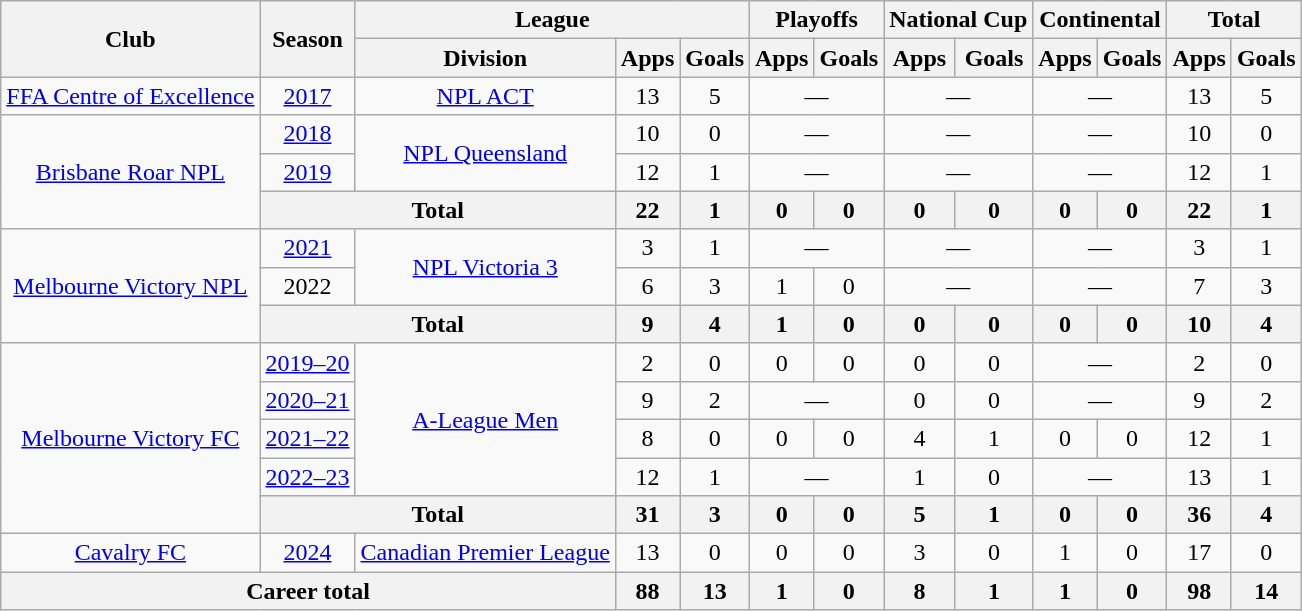<table class="wikitable" style="text-align:center">
<tr>
<th rowspan="2">Club</th>
<th rowspan="2">Season</th>
<th colspan="3">League</th>
<th colspan="2">Playoffs</th>
<th colspan="2">National Cup</th>
<th colspan="2">Continental</th>
<th colspan="2">Total</th>
</tr>
<tr>
<th>Division</th>
<th>Apps</th>
<th>Goals</th>
<th>Apps</th>
<th>Goals</th>
<th>Apps</th>
<th>Goals</th>
<th>Apps</th>
<th>Goals</th>
<th>Apps</th>
<th>Goals</th>
</tr>
<tr>
<td><a href='#'>FFA Centre of Excellence</a></td>
<td><a href='#'>2017</a></td>
<td><a href='#'>NPL ACT</a></td>
<td>13</td>
<td>5</td>
<td colspan="2">—</td>
<td colspan="2">—</td>
<td colspan="2">—</td>
<td>13</td>
<td>5</td>
</tr>
<tr>
<td rowspan=3><a href='#'>Brisbane Roar NPL</a></td>
<td><a href='#'>2018</a></td>
<td rowspan=2><a href='#'>NPL Queensland</a></td>
<td>10</td>
<td>0</td>
<td colspan="2">—</td>
<td colspan="2">—</td>
<td colspan="2">—</td>
<td>10</td>
<td>0</td>
</tr>
<tr>
<td><a href='#'>2019</a></td>
<td>12</td>
<td>1</td>
<td colspan="2">—</td>
<td colspan="2">—</td>
<td colspan="2">—</td>
<td>12</td>
<td>1</td>
</tr>
<tr>
<th colspan="2">Total</th>
<th>22</th>
<th>1</th>
<th>0</th>
<th>0</th>
<th>0</th>
<th>0</th>
<th>0</th>
<th>0</th>
<th>22</th>
<th>1</th>
</tr>
<tr>
<td rowspan=3><a href='#'>Melbourne Victory NPL</a></td>
<td><a href='#'>2021</a></td>
<td rowspan=2><a href='#'>NPL Victoria 3</a></td>
<td>3</td>
<td>1</td>
<td colspan="2">—</td>
<td colspan="2">—</td>
<td colspan="2">—</td>
<td>3</td>
<td>1</td>
</tr>
<tr>
<td>2022</td>
<td>6</td>
<td>3</td>
<td>1</td>
<td>0</td>
<td colspan="2">—</td>
<td colspan="2">—</td>
<td>7</td>
<td>3</td>
</tr>
<tr>
<th colspan="2">Total</th>
<th>9</th>
<th>4</th>
<th>1</th>
<th>0</th>
<th>0</th>
<th>0</th>
<th>0</th>
<th>0</th>
<th>10</th>
<th>4</th>
</tr>
<tr>
<td rowspan="5"><a href='#'>Melbourne Victory FC</a></td>
<td><a href='#'>2019–20</a></td>
<td rowspan=4><a href='#'>A-League Men</a></td>
<td>2</td>
<td>0</td>
<td>0</td>
<td>0</td>
<td>0</td>
<td>0</td>
<td colspan="2">—</td>
<td>2</td>
<td>0</td>
</tr>
<tr>
<td><a href='#'>2020–21</a></td>
<td>9</td>
<td>2</td>
<td colspan="2">—</td>
<td>0</td>
<td>0</td>
<td colspan="2">—</td>
<td>9</td>
<td>2</td>
</tr>
<tr>
<td><a href='#'>2021–22</a></td>
<td>8</td>
<td>0</td>
<td>0</td>
<td>0</td>
<td>4</td>
<td>1</td>
<td>0</td>
<td>0</td>
<td>12</td>
<td>1</td>
</tr>
<tr>
<td><a href='#'>2022–23</a></td>
<td>12</td>
<td>1</td>
<td colspan="2">—</td>
<td>1</td>
<td>0</td>
<td colspan="2">—</td>
<td>13</td>
<td>1</td>
</tr>
<tr>
<th colspan="2">Total</th>
<th>31</th>
<th>3</th>
<th>0</th>
<th>0</th>
<th>5</th>
<th>1</th>
<th>0</th>
<th>0</th>
<th>36</th>
<th>4</th>
</tr>
<tr>
<td><a href='#'>Cavalry FC</a></td>
<td><a href='#'>2024</a></td>
<td><a href='#'>Canadian Premier League</a></td>
<td>13</td>
<td>0</td>
<td>0</td>
<td>0</td>
<td>3</td>
<td>0</td>
<td>1</td>
<td>0</td>
<td>17</td>
<td>0</td>
</tr>
<tr>
<th colspan="3">Career total</th>
<th>88</th>
<th>13</th>
<th>1</th>
<th>0</th>
<th>8</th>
<th>1</th>
<th>1</th>
<th>0</th>
<th>98</th>
<th>14</th>
</tr>
</table>
